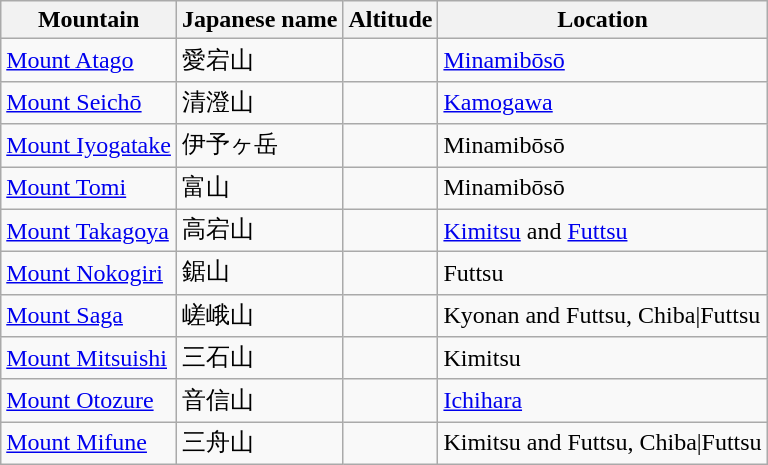<table class="wikitable">
<tr>
<th>Mountain</th>
<th>Japanese name</th>
<th>Altitude</th>
<th>Location</th>
</tr>
<tr>
<td><a href='#'>Mount Atago</a></td>
<td>愛宕山</td>
<td></td>
<td><a href='#'>Minamibōsō</a></td>
</tr>
<tr>
<td><a href='#'>Mount Seichō</a></td>
<td>清澄山</td>
<td></td>
<td><a href='#'>Kamogawa</a></td>
</tr>
<tr>
<td><a href='#'>Mount Iyogatake</a></td>
<td>伊予ヶ岳</td>
<td></td>
<td Minamibōsō, Chiba>Minamibōsō</td>
</tr>
<tr>
<td><a href='#'>Mount Tomi</a></td>
<td>富山</td>
<td></td>
<td Minamibōsō, Chiba>Minamibōsō</td>
</tr>
<tr>
<td><a href='#'>Mount Takagoya</a></td>
<td>高宕山</td>
<td></td>
<td><a href='#'>Kimitsu</a> and <a href='#'>Futtsu</a></td>
</tr>
<tr>
<td><a href='#'>Mount Nokogiri</a></td>
<td>鋸山</td>
<td></td>
<td>Futtsu</td>
</tr>
<tr>
<td><a href='#'>Mount Saga</a></td>
<td>嵯峨山</td>
<td></td>
<td Kyonan, Chiba>Kyonan and Futtsu, Chiba|Futtsu</td>
</tr>
<tr>
<td><a href='#'>Mount Mitsuishi</a></td>
<td>三石山</td>
<td></td>
<td Kimitsu, Chiba>Kimitsu</td>
</tr>
<tr>
<td><a href='#'>Mount Otozure</a></td>
<td>音信山</td>
<td></td>
<td><a href='#'>Ichihara</a></td>
</tr>
<tr>
<td><a href='#'>Mount Mifune</a></td>
<td>三舟山</td>
<td></td>
<td Kimitsu, Chiba>Kimitsu and Futtsu, Chiba|Futtsu</td>
</tr>
</table>
